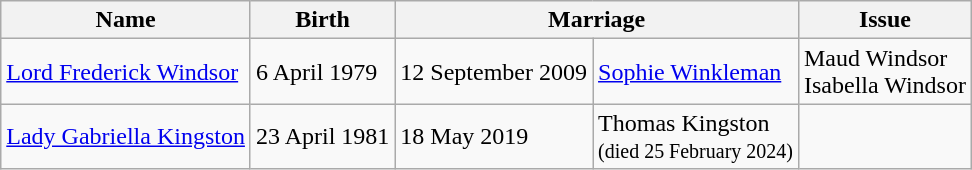<table class="wikitable">
<tr>
<th>Name</th>
<th>Birth</th>
<th colspan="2">Marriage</th>
<th>Issue</th>
</tr>
<tr>
<td><a href='#'>Lord Frederick Windsor</a></td>
<td>6 April 1979</td>
<td>12 September 2009</td>
<td><a href='#'>Sophie Winkleman</a></td>
<td>Maud Windsor<br>Isabella Windsor</td>
</tr>
<tr>
<td><a href='#'>Lady Gabriella Kingston</a></td>
<td>23 April 1981</td>
<td>18 May 2019</td>
<td>Thomas Kingston<br><small>(died 25 February 2024)</small></td>
<td></td>
</tr>
</table>
